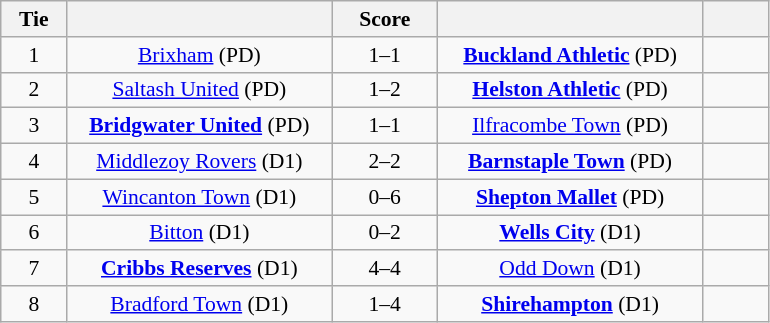<table class="wikitable" style="text-align:center; font-size:90%">
<tr>
<th scope="col" style="width:  7.50%;">Tie</th>
<th scope="col" style="width: 30.00%;"></th>
<th scope="col" style="width: 12.00%;">Score</th>
<th scope="col" style="width: 30.00%;"></th>
<th scope="col" style="width:  7.50%;"></th>
</tr>
<tr>
<td>1</td>
<td><a href='#'>Brixham</a> (PD)</td>
<td>1–1 </td>
<td><strong><a href='#'>Buckland Athletic</a></strong> (PD)</td>
<td></td>
</tr>
<tr>
<td>2</td>
<td><a href='#'>Saltash United</a> (PD)</td>
<td>1–2</td>
<td><strong><a href='#'>Helston Athletic</a></strong> (PD)</td>
<td></td>
</tr>
<tr>
<td>3</td>
<td><strong><a href='#'>Bridgwater United</a></strong> (PD)</td>
<td>1–1 </td>
<td><a href='#'>Ilfracombe Town</a> (PD)</td>
<td></td>
</tr>
<tr>
<td>4</td>
<td><a href='#'>Middlezoy Rovers</a> (D1)</td>
<td>2–2 </td>
<td><strong><a href='#'>Barnstaple Town</a></strong> (PD)</td>
<td></td>
</tr>
<tr>
<td>5</td>
<td><a href='#'>Wincanton Town</a> (D1)</td>
<td>0–6</td>
<td><strong><a href='#'>Shepton Mallet</a></strong> (PD)</td>
<td></td>
</tr>
<tr>
<td>6</td>
<td><a href='#'>Bitton</a> (D1)</td>
<td>0–2</td>
<td><strong><a href='#'>Wells City</a></strong> (D1)</td>
<td></td>
</tr>
<tr>
<td>7</td>
<td><strong><a href='#'>Cribbs Reserves</a></strong> (D1)</td>
<td>4–4 </td>
<td><a href='#'>Odd Down</a> (D1)</td>
<td></td>
</tr>
<tr>
<td>8</td>
<td><a href='#'>Bradford Town</a> (D1)</td>
<td>1–4</td>
<td><strong><a href='#'>Shirehampton</a></strong> (D1)</td>
<td></td>
</tr>
</table>
